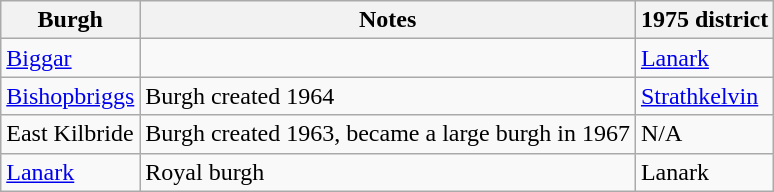<table class="wikitable">
<tr>
<th>Burgh</th>
<th>Notes</th>
<th>1975 district</th>
</tr>
<tr>
<td><a href='#'>Biggar</a></td>
<td></td>
<td><a href='#'>Lanark</a></td>
</tr>
<tr>
<td><a href='#'>Bishopbriggs</a></td>
<td>Burgh created 1964</td>
<td><a href='#'>Strathkelvin</a></td>
</tr>
<tr>
<td>East Kilbride</td>
<td>Burgh created 1963, became a large burgh in 1967</td>
<td>N/A</td>
</tr>
<tr>
<td><a href='#'>Lanark</a></td>
<td>Royal burgh</td>
<td>Lanark</td>
</tr>
</table>
